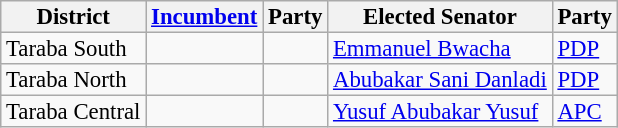<table class="sortable wikitable" style="font-size:95%;line-height:14px;">
<tr>
<th class="unsortable">District</th>
<th class="unsortable"><a href='#'>Incumbent</a></th>
<th>Party</th>
<th class="unsortable">Elected Senator</th>
<th>Party</th>
</tr>
<tr>
<td>Taraba South</td>
<td></td>
<td></td>
<td><a href='#'>Emmanuel Bwacha</a></td>
<td><a href='#'>PDP</a></td>
</tr>
<tr>
<td>Taraba North</td>
<td></td>
<td></td>
<td><a href='#'>Abubakar Sani Danladi</a></td>
<td><a href='#'>PDP</a></td>
</tr>
<tr>
<td>Taraba Central</td>
<td></td>
<td></td>
<td><a href='#'>Yusuf Abubakar Yusuf</a></td>
<td><a href='#'>APC</a></td>
</tr>
</table>
